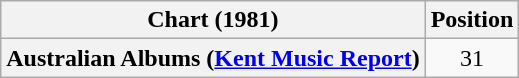<table class="wikitable sortable plainrowheaders">
<tr>
<th scope="col">Chart (1981)</th>
<th scope="col">Position</th>
</tr>
<tr>
<th scope="row">Australian Albums (<a href='#'>Kent Music Report</a>)</th>
<td align="center">31</td>
</tr>
</table>
